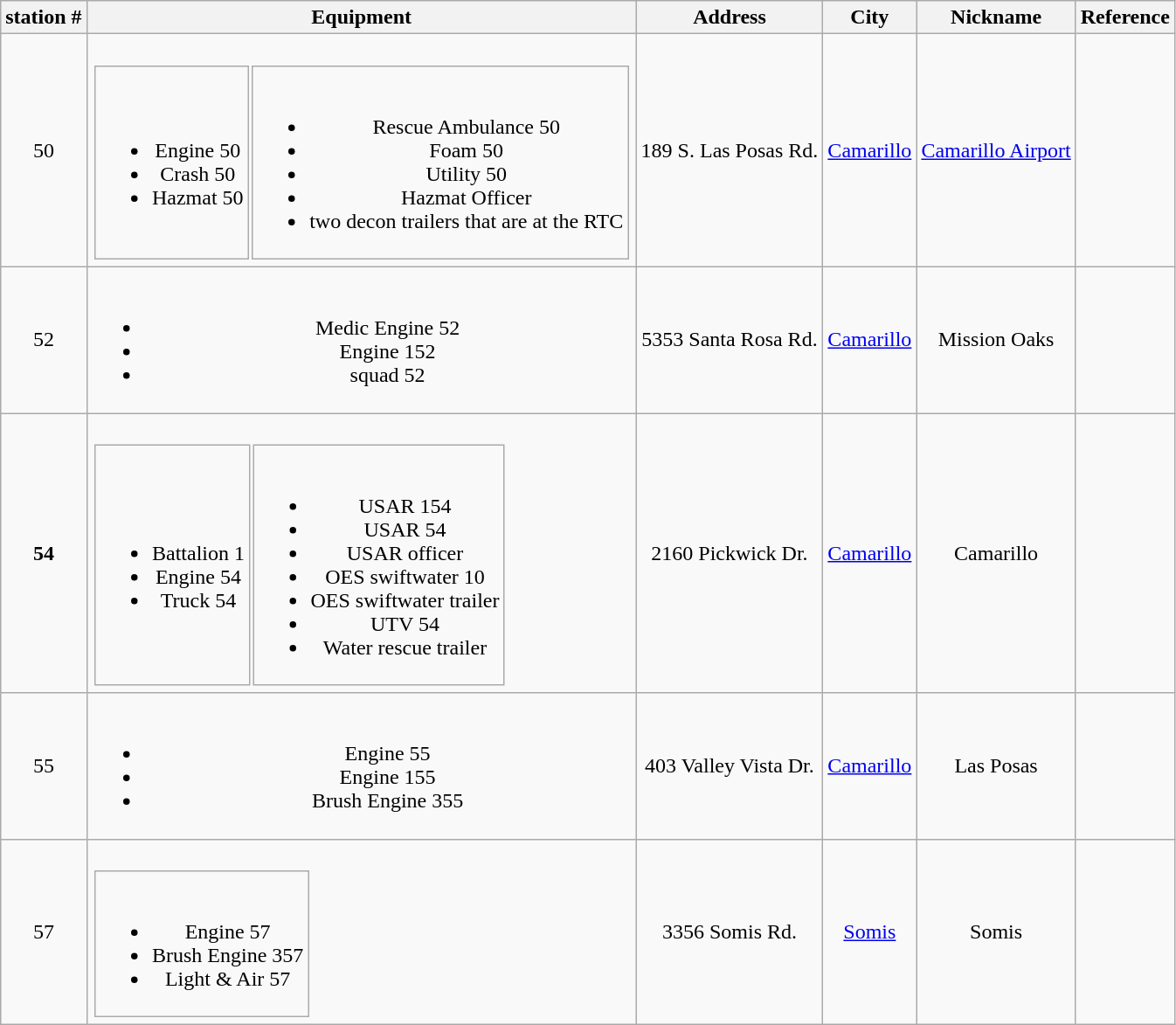<table class=wikitable style="text-align: center;">
<tr valign=bottom>
<th>station #</th>
<th>Equipment</th>
<th>Address</th>
<th>City</th>
<th>Nickname</th>
<th>Reference</th>
</tr>
<tr>
<td>50</td>
<td><br><table>
<tr>
<td><br><ul><li>Engine 50</li><li>Crash 50</li><li>Hazmat 50</li></ul></td>
<td><br><ul><li>Rescue Ambulance 50</li><li>Foam 50</li><li>Utility 50</li><li>Hazmat Officer</li><li>two decon trailers that are at the RTC</li></ul></td>
</tr>
</table>
</td>
<td>189 S. Las Posas Rd.</td>
<td><a href='#'>Camarillo</a></td>
<td><a href='#'>Camarillo Airport</a></td>
<td></td>
</tr>
<tr>
<td>52</td>
<td><br><ul><li>Medic Engine 52</li><li>Engine 152</li><li>squad 52</li></ul></td>
<td>5353 Santa Rosa Rd.</td>
<td><a href='#'>Camarillo</a></td>
<td>Mission Oaks</td>
<td></td>
</tr>
<tr>
<td><strong>54</strong></td>
<td><br><table>
<tr>
<td><br><ul><li>Battalion 1</li><li>Engine 54</li><li>Truck 54</li></ul></td>
<td><br><ul><li>USAR 154</li><li>USAR 54</li><li>USAR officer</li><li>OES swiftwater 10</li><li>OES swiftwater trailer</li><li>UTV 54</li><li>Water rescue trailer</li></ul></td>
</tr>
</table>
</td>
<td>2160 Pickwick Dr.</td>
<td><a href='#'>Camarillo</a></td>
<td>Camarillo</td>
<td></td>
</tr>
<tr>
<td>55</td>
<td><br><ul><li>Engine 55</li><li>Engine 155</li><li>Brush Engine 355</li></ul></td>
<td>403 Valley Vista Dr.</td>
<td><a href='#'>Camarillo</a></td>
<td>Las Posas</td>
<td></td>
</tr>
<tr>
<td>57</td>
<td><br><table>
<tr>
<td><br><ul><li>Engine 57</li><li>Brush Engine 357</li><li>Light & Air 57</li></ul></td>
</tr>
</table>
</td>
<td>3356 Somis Rd.</td>
<td><a href='#'>Somis</a></td>
<td>Somis</td>
<td></td>
</tr>
</table>
